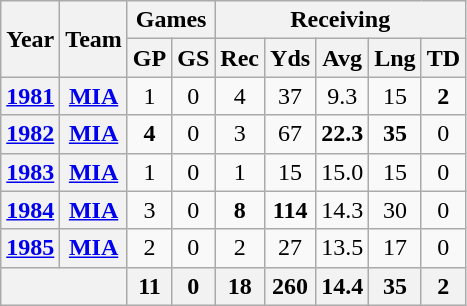<table class="wikitable" style="text-align:center">
<tr>
<th rowspan="2">Year</th>
<th rowspan="2">Team</th>
<th colspan="2">Games</th>
<th colspan="5">Receiving</th>
</tr>
<tr>
<th>GP</th>
<th>GS</th>
<th>Rec</th>
<th>Yds</th>
<th>Avg</th>
<th>Lng</th>
<th>TD</th>
</tr>
<tr>
<th><a href='#'>1981</a></th>
<th><a href='#'>MIA</a></th>
<td>1</td>
<td>0</td>
<td>4</td>
<td>37</td>
<td>9.3</td>
<td>15</td>
<td><strong>2</strong></td>
</tr>
<tr>
<th><a href='#'>1982</a></th>
<th><a href='#'>MIA</a></th>
<td><strong>4</strong></td>
<td>0</td>
<td>3</td>
<td>67</td>
<td><strong>22.3</strong></td>
<td><strong>35</strong></td>
<td>0</td>
</tr>
<tr>
<th><a href='#'>1983</a></th>
<th><a href='#'>MIA</a></th>
<td>1</td>
<td>0</td>
<td>1</td>
<td>15</td>
<td>15.0</td>
<td>15</td>
<td>0</td>
</tr>
<tr>
<th><a href='#'>1984</a></th>
<th><a href='#'>MIA</a></th>
<td>3</td>
<td>0</td>
<td><strong>8</strong></td>
<td><strong>114</strong></td>
<td>14.3</td>
<td>30</td>
<td>0</td>
</tr>
<tr>
<th><a href='#'>1985</a></th>
<th><a href='#'>MIA</a></th>
<td>2</td>
<td>0</td>
<td>2</td>
<td>27</td>
<td>13.5</td>
<td>17</td>
<td>0</td>
</tr>
<tr>
<th colspan="2"></th>
<th>11</th>
<th>0</th>
<th>18</th>
<th>260</th>
<th>14.4</th>
<th>35</th>
<th>2</th>
</tr>
</table>
